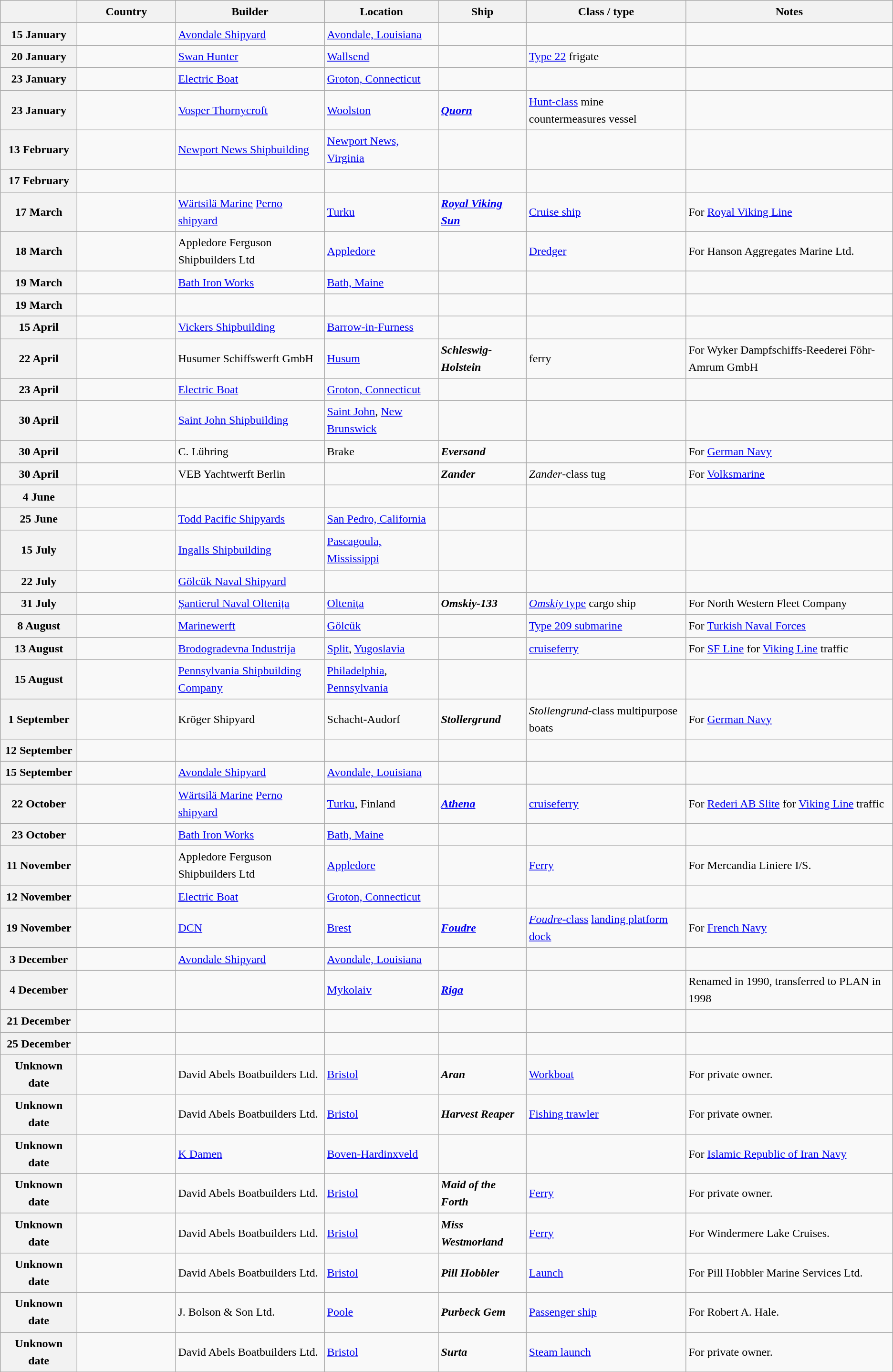<table class="wikitable sortable" style="font-size:1.00em; line-height:1.5em;">
<tr>
<th width="100"></th>
<th width="130">Country</th>
<th>Builder</th>
<th>Location</th>
<th>Ship</th>
<th>Class / type</th>
<th>Notes</th>
</tr>
<tr>
<th>15 January</th>
<td></td>
<td><a href='#'>Avondale Shipyard</a></td>
<td><a href='#'>Avondale, Louisiana</a></td>
<td><strong></strong></td>
<td></td>
<td></td>
</tr>
<tr>
<th>20 January</th>
<td></td>
<td><a href='#'>Swan Hunter</a></td>
<td><a href='#'>Wallsend</a></td>
<td><strong></strong></td>
<td><a href='#'>Type 22</a> frigate</td>
<td></td>
</tr>
<tr>
<th>23 January</th>
<td></td>
<td><a href='#'>Electric Boat</a></td>
<td><a href='#'>Groton, Connecticut</a></td>
<td><strong></strong></td>
<td></td>
<td></td>
</tr>
<tr>
<th>23 January</th>
<td></td>
<td><a href='#'>Vosper Thornycroft</a></td>
<td><a href='#'>Woolston</a></td>
<td><strong><a href='#'><em>Quorn</em></a></strong></td>
<td><a href='#'>Hunt-class</a> mine countermeasures vessel</td>
<td></td>
</tr>
<tr>
<th>13 February</th>
<td></td>
<td><a href='#'>Newport News Shipbuilding</a></td>
<td><a href='#'>Newport News, Virginia</a></td>
<td><strong></strong></td>
<td></td>
<td></td>
</tr>
<tr>
<th>17 February</th>
<td></td>
<td></td>
<td></td>
<td><strong></strong></td>
<td></td>
<td></td>
</tr>
<tr>
<th>17 March</th>
<td></td>
<td><a href='#'>Wärtsilä Marine</a> <a href='#'>Perno shipyard</a></td>
<td><a href='#'>Turku</a></td>
<td><strong><a href='#'><em>Royal Viking Sun</em></a></strong></td>
<td><a href='#'>Cruise ship</a></td>
<td>For <a href='#'>Royal Viking Line</a></td>
</tr>
<tr ---->
<th>18 March</th>
<td></td>
<td>Appledore Ferguson Shipbuilders Ltd</td>
<td><a href='#'>Appledore</a></td>
<td><strong></strong></td>
<td><a href='#'>Dredger</a></td>
<td>For Hanson Aggregates Marine Ltd.</td>
</tr>
<tr>
<th>19 March</th>
<td></td>
<td><a href='#'>Bath Iron Works</a></td>
<td><a href='#'>Bath, Maine</a></td>
<td><strong></strong></td>
<td></td>
<td></td>
</tr>
<tr>
<th>19 March</th>
<td></td>
<td></td>
<td></td>
<td><strong></strong></td>
<td></td>
<td></td>
</tr>
<tr>
<th>15 April</th>
<td></td>
<td><a href='#'>Vickers Shipbuilding</a></td>
<td><a href='#'>Barrow-in-Furness</a></td>
<td><strong></strong></td>
<td></td>
<td></td>
</tr>
<tr>
<th>22 April</th>
<td></td>
<td>Husumer Schiffswerft GmbH</td>
<td><a href='#'>Husum</a></td>
<td><strong><em>Schleswig-Holstein</em></strong></td>
<td>ferry</td>
<td>For Wyker Dampfschiffs-Reederei Föhr-Amrum GmbH</td>
</tr>
<tr>
<th>23 April</th>
<td></td>
<td><a href='#'>Electric Boat</a></td>
<td><a href='#'>Groton, Connecticut</a></td>
<td><strong></strong></td>
<td></td>
<td></td>
</tr>
<tr>
<th>30 April</th>
<td></td>
<td><a href='#'>Saint John Shipbuilding</a></td>
<td><a href='#'>Saint John</a>, <a href='#'>New Brunswick</a></td>
<td><strong></strong></td>
<td></td>
<td></td>
</tr>
<tr>
<th>30 April</th>
<td></td>
<td>C. Lühring</td>
<td>Brake</td>
<td><strong><em>Eversand</em></strong></td>
<td></td>
<td>For <a href='#'>German Navy</a></td>
</tr>
<tr>
<th>30 April</th>
<td></td>
<td>VEB Yachtwerft Berlin</td>
<td></td>
<td><strong><em>Zander</em></strong></td>
<td><em>Zander</em>-class tug</td>
<td>For <a href='#'>Volksmarine</a></td>
</tr>
<tr>
<th>4 June</th>
<td></td>
<td></td>
<td></td>
<td><strong></strong></td>
<td></td>
<td></td>
</tr>
<tr>
<th>25 June</th>
<td></td>
<td><a href='#'>Todd Pacific Shipyards</a></td>
<td><a href='#'>San Pedro, California</a></td>
<td><strong></strong></td>
<td></td>
<td></td>
</tr>
<tr>
<th>15 July</th>
<td></td>
<td><a href='#'>Ingalls Shipbuilding</a></td>
<td><a href='#'>Pascagoula, Mississippi</a></td>
<td><strong></strong></td>
<td></td>
<td></td>
</tr>
<tr>
<th>22 July</th>
<td></td>
<td><a href='#'>Gölcük Naval Shipyard</a></td>
<td></td>
<td><strong></strong></td>
<td></td>
<td></td>
</tr>
<tr>
<th>31 July</th>
<td></td>
<td><a href='#'>Șantierul Naval Oltenița</a></td>
<td><a href='#'>Oltenița</a></td>
<td><strong><em>Omskiy-133</em></strong></td>
<td><a href='#'><em>Omskiy</em> type</a> cargo ship</td>
<td>For North Western Fleet Company</td>
</tr>
<tr>
<th>8 August</th>
<td></td>
<td><a href='#'>Marinewerft</a></td>
<td><a href='#'>Gölcük</a></td>
<td><strong></strong></td>
<td><a href='#'>Type 209 submarine</a></td>
<td>For <a href='#'>Turkish Naval Forces</a></td>
</tr>
<tr>
<th>13 August</th>
<td></td>
<td><a href='#'>Brodogradevna Industrija</a></td>
<td><a href='#'>Split</a>, <a href='#'>Yugoslavia</a></td>
<td><strong></strong></td>
<td><a href='#'>cruiseferry</a></td>
<td>For <a href='#'>SF Line</a> for <a href='#'>Viking Line</a> traffic</td>
</tr>
<tr>
<th>15 August</th>
<td></td>
<td><a href='#'>Pennsylvania Shipbuilding Company</a></td>
<td><a href='#'>Philadelphia</a>, <a href='#'>Pennsylvania</a></td>
<td><strong></strong></td>
<td></td>
<td></td>
</tr>
<tr>
<th>1 September</th>
<td></td>
<td>Kröger Shipyard</td>
<td>Schacht-Audorf</td>
<td><strong><em>Stollergrund</em></strong></td>
<td><em>Stollengrund</em>-class multipurpose boats</td>
<td>For <a href='#'>German Navy</a></td>
</tr>
<tr>
<th>12 September</th>
<td></td>
<td></td>
<td></td>
<td><strong></strong></td>
<td></td>
<td></td>
</tr>
<tr>
<th>15 September</th>
<td></td>
<td><a href='#'>Avondale Shipyard</a></td>
<td><a href='#'>Avondale, Louisiana</a></td>
<td><strong></strong></td>
<td></td>
<td></td>
</tr>
<tr>
<th>22 October</th>
<td></td>
<td><a href='#'>Wärtsilä Marine</a> <a href='#'>Perno shipyard</a></td>
<td><a href='#'>Turku</a>, Finland</td>
<td><strong><a href='#'><em>Athena</em></a></strong></td>
<td><a href='#'>cruiseferry</a></td>
<td>For <a href='#'>Rederi AB Slite</a> for <a href='#'>Viking Line</a> traffic</td>
</tr>
<tr>
<th>23 October</th>
<td></td>
<td><a href='#'>Bath Iron Works</a></td>
<td><a href='#'>Bath, Maine</a></td>
<td><strong></strong></td>
<td></td>
<td></td>
</tr>
<tr ---->
<th>11 November</th>
<td></td>
<td>Appledore Ferguson Shipbuilders Ltd</td>
<td><a href='#'>Appledore</a></td>
<td><strong></strong></td>
<td><a href='#'>Ferry</a></td>
<td>For Mercandia Liniere I/S.</td>
</tr>
<tr>
<th>12 November</th>
<td></td>
<td><a href='#'>Electric Boat</a></td>
<td><a href='#'>Groton, Connecticut</a></td>
<td><strong></strong></td>
<td></td>
<td></td>
</tr>
<tr>
<th>19 November</th>
<td></td>
<td><a href='#'>DCN</a></td>
<td><a href='#'>Brest</a></td>
<td><strong><a href='#'><em>Foudre</em></a></strong></td>
<td><a href='#'><em>Foudre</em>-class</a> <a href='#'>landing platform dock</a></td>
<td>For <a href='#'>French Navy</a></td>
</tr>
<tr>
<th>3 December</th>
<td></td>
<td><a href='#'>Avondale Shipyard</a></td>
<td><a href='#'>Avondale, Louisiana</a></td>
<td><strong></strong></td>
<td></td>
<td></td>
</tr>
<tr>
<th>4 December</th>
<td></td>
<td></td>
<td><a href='#'>Mykolaiv</a></td>
<td><strong><a href='#'><em>Riga</em></a></strong></td>
<td></td>
<td>Renamed  in 1990, transferred to PLAN in 1998</td>
</tr>
<tr>
<th>21 December</th>
<td></td>
<td></td>
<td></td>
<td><strong></strong></td>
<td></td>
<td></td>
</tr>
<tr>
<th>25 December</th>
<td></td>
<td></td>
<td></td>
<td><strong></strong></td>
<td></td>
<td></td>
</tr>
<tr ---->
<th>Unknown date</th>
<td></td>
<td>David Abels Boatbuilders Ltd.</td>
<td><a href='#'>Bristol</a></td>
<td><strong><em>Aran</em></strong></td>
<td><a href='#'>Workboat</a></td>
<td>For private owner.</td>
</tr>
<tr ---->
<th>Unknown date</th>
<td></td>
<td>David Abels Boatbuilders Ltd.</td>
<td><a href='#'>Bristol</a></td>
<td><strong><em>Harvest Reaper</em></strong></td>
<td><a href='#'>Fishing trawler</a></td>
<td>For private owner.</td>
</tr>
<tr>
<th>Unknown date</th>
<td></td>
<td><a href='#'>K Damen</a></td>
<td><a href='#'>Boven-Hardinxveld</a></td>
<td><strong></strong></td>
<td></td>
<td>For <a href='#'>Islamic Republic of Iran Navy</a></td>
</tr>
<tr ---->
<th>Unknown date</th>
<td></td>
<td>David Abels Boatbuilders Ltd.</td>
<td><a href='#'>Bristol</a></td>
<td><strong><em>Maid of the Forth</em></strong></td>
<td><a href='#'>Ferry</a></td>
<td>For private owner.</td>
</tr>
<tr ---->
<th>Unknown date</th>
<td></td>
<td>David Abels Boatbuilders Ltd.</td>
<td><a href='#'>Bristol</a></td>
<td><strong><em>Miss Westmorland</em></strong></td>
<td><a href='#'>Ferry</a></td>
<td>For Windermere Lake Cruises.</td>
</tr>
<tr ---->
<th>Unknown date</th>
<td></td>
<td>David Abels Boatbuilders Ltd.</td>
<td><a href='#'>Bristol</a></td>
<td><strong><em>Pill Hobbler</em></strong></td>
<td><a href='#'>Launch</a></td>
<td>For Pill Hobbler Marine Services Ltd.</td>
</tr>
<tr ---->
<th>Unknown date</th>
<td></td>
<td>J. Bolson & Son Ltd.</td>
<td><a href='#'>Poole</a></td>
<td><strong><em>Purbeck Gem</em></strong></td>
<td><a href='#'>Passenger ship</a></td>
<td>For Robert A. Hale.</td>
</tr>
<tr ---->
<th>Unknown date</th>
<td></td>
<td>David Abels Boatbuilders Ltd.</td>
<td><a href='#'>Bristol</a></td>
<td><strong><em>Surta</em></strong></td>
<td><a href='#'>Steam launch</a></td>
<td>For private owner.</td>
</tr>
</table>
